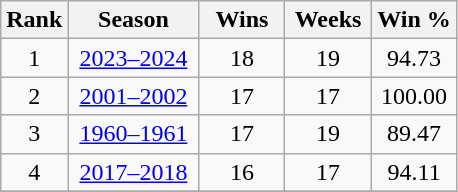<table class="wikitable sortable">
<tr>
<th>Rank</th>
<th width=80>Season</th>
<th width=50>Wins</th>
<th width=50>Weeks</th>
<th width=50>Win %</th>
</tr>
<tr align=center>
<td>1</td>
<td><a href='#'>2023–2024</a></td>
<td>18</td>
<td>19</td>
<td>94.73</td>
</tr>
<tr align=center>
<td>2</td>
<td><a href='#'>2001–2002</a></td>
<td>17</td>
<td>17</td>
<td>100.00</td>
</tr>
<tr align=center>
<td>3</td>
<td><a href='#'>1960–1961</a></td>
<td>17</td>
<td>19</td>
<td>89.47</td>
</tr>
<tr align=center>
<td>4</td>
<td><a href='#'>2017–2018</a></td>
<td>16</td>
<td>17</td>
<td>94.11</td>
</tr>
<tr align=center>
</tr>
</table>
